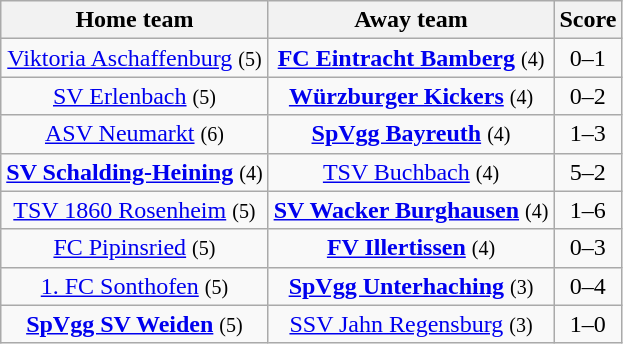<table class="wikitable" style="text-align: center">
<tr>
<th>Home team</th>
<th>Away team</th>
<th>Score</th>
</tr>
<tr>
<td><a href='#'>Viktoria Aschaffenburg</a> <small>(5)</small></td>
<td><strong><a href='#'>FC Eintracht Bamberg</a></strong> <small>(4)</small></td>
<td>0–1</td>
</tr>
<tr>
<td><a href='#'>SV Erlenbach</a> <small>(5)</small></td>
<td><strong><a href='#'>Würzburger Kickers</a></strong> <small>(4)</small></td>
<td>0–2</td>
</tr>
<tr>
<td><a href='#'>ASV Neumarkt</a> <small>(6)</small></td>
<td><strong><a href='#'>SpVgg Bayreuth</a></strong> <small>(4)</small></td>
<td>1–3</td>
</tr>
<tr>
<td><strong><a href='#'>SV Schalding-Heining</a></strong> <small>(4)</small></td>
<td><a href='#'>TSV Buchbach</a> <small>(4)</small></td>
<td>5–2</td>
</tr>
<tr>
<td><a href='#'>TSV 1860 Rosenheim</a> <small>(5)</small></td>
<td><strong><a href='#'>SV Wacker Burghausen</a></strong> <small>(4)</small></td>
<td>1–6</td>
</tr>
<tr>
<td><a href='#'>FC Pipinsried</a> <small>(5)</small></td>
<td><strong><a href='#'>FV Illertissen</a></strong> <small>(4)</small></td>
<td>0–3</td>
</tr>
<tr>
<td><a href='#'>1. FC Sonthofen</a> <small>(5)</small></td>
<td><strong><a href='#'>SpVgg Unterhaching</a></strong> <small>(3)</small></td>
<td>0–4</td>
</tr>
<tr>
<td><strong><a href='#'>SpVgg SV Weiden</a></strong> <small>(5)</small></td>
<td><a href='#'>SSV Jahn Regensburg</a> <small>(3)</small></td>
<td>1–0</td>
</tr>
</table>
